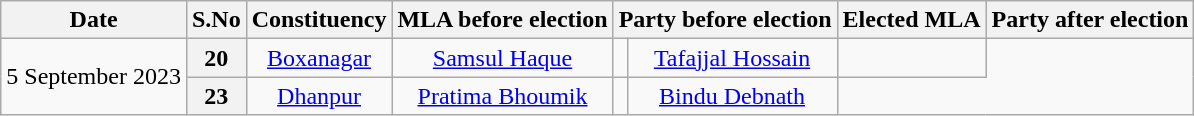<table class="wikitable sortable" style="text-align:center;">
<tr>
<th>Date</th>
<th>S.No</th>
<th>Constituency</th>
<th>MLA before election</th>
<th colspan="2">Party before election</th>
<th>Elected MLA</th>
<th colspan="2">Party after election</th>
</tr>
<tr>
<td rowspan="2">5 September 2023</td>
<th>20</th>
<td><a href='#'>Boxanagar</a></td>
<td><a href='#'>Samsul Haque</a></td>
<td></td>
<td><a href='#'>Tafajjal Hossain</a></td>
<td></td>
</tr>
<tr>
<th>23</th>
<td><a href='#'>Dhanpur</a></td>
<td><a href='#'>Pratima Bhoumik</a></td>
<td></td>
<td><a href='#'>Bindu Debnath</a></td>
</tr>
</table>
